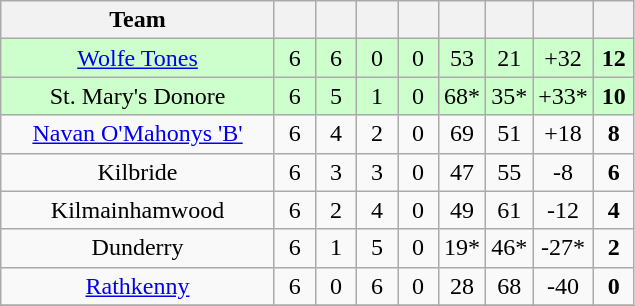<table class="wikitable" style="text-align:center">
<tr>
<th width="175">Team</th>
<th width="20"></th>
<th width="20"></th>
<th width="20"></th>
<th width="20"></th>
<th width="20"></th>
<th width="20"></th>
<th width="20"></th>
<th width="20"></th>
</tr>
<tr style="background:#cfc;">
<td><a href='#'>Wolfe Tones</a></td>
<td>6</td>
<td>6</td>
<td>0</td>
<td>0</td>
<td>53</td>
<td>21</td>
<td>+32</td>
<td><strong>12</strong></td>
</tr>
<tr style="background:#cfc;">
<td>St. Mary's Donore</td>
<td>6</td>
<td>5</td>
<td>1</td>
<td>0</td>
<td>68*</td>
<td>35*</td>
<td>+33*</td>
<td><strong>10</strong></td>
</tr>
<tr>
<td><a href='#'>Navan O'Mahonys 'B'</a></td>
<td>6</td>
<td>4</td>
<td>2</td>
<td>0</td>
<td>69</td>
<td>51</td>
<td>+18</td>
<td><strong>8</strong></td>
</tr>
<tr>
<td>Kilbride</td>
<td>6</td>
<td>3</td>
<td>3</td>
<td>0</td>
<td>47</td>
<td>55</td>
<td>-8</td>
<td><strong>6</strong></td>
</tr>
<tr>
<td>Kilmainhamwood</td>
<td>6</td>
<td>2</td>
<td>4</td>
<td>0</td>
<td>49</td>
<td>61</td>
<td>-12</td>
<td><strong>4</strong></td>
</tr>
<tr>
<td>Dunderry</td>
<td>6</td>
<td>1</td>
<td>5</td>
<td>0</td>
<td>19*</td>
<td>46*</td>
<td>-27*</td>
<td><strong>2</strong></td>
</tr>
<tr>
<td><a href='#'>Rathkenny</a></td>
<td>6</td>
<td>0</td>
<td>6</td>
<td>0</td>
<td>28</td>
<td>68</td>
<td>-40</td>
<td><strong>0</strong></td>
</tr>
<tr>
</tr>
</table>
